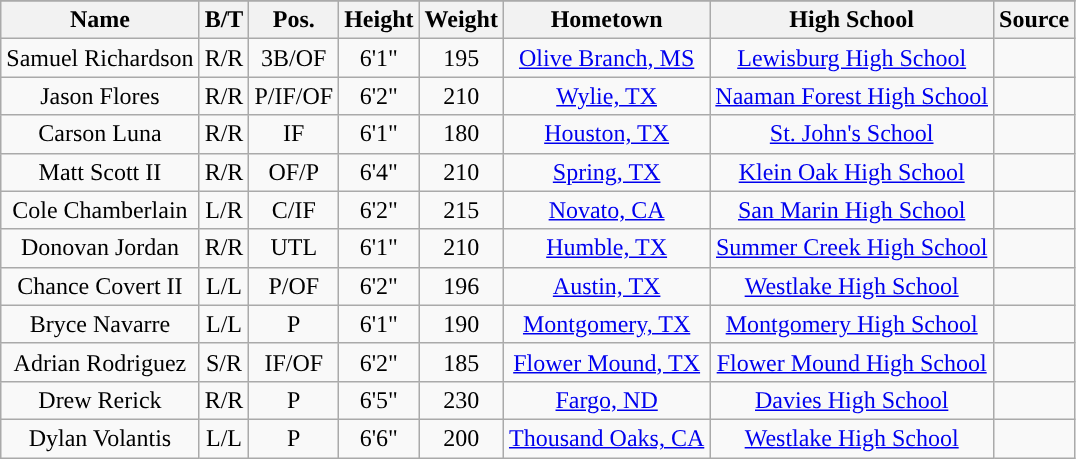<table class="wikitable sortable collapsible">
<tr>
</tr>
<tr>
<th style="text-align:center; ">Name</th>
<th style="text-align:center; ">B/T</th>
<th style="text-align:center; ">Pos.</th>
<th style="text-align:center; ">Height</th>
<th style="text-align:center; ">Weight</th>
<th style="text-align:center; ">Hometown</th>
<th style="text-align:center; ">High School</th>
<th style="text-align:center; ">Source</th>
</tr>
<tr align="center">
<td>Samuel Richardson</td>
<td>R/R</td>
<td>3B/OF</td>
<td>6'1"</td>
<td>195</td>
<td><a href='#'>Olive Branch, MS</a></td>
<td><a href='#'>Lewisburg High School</a></td>
<td></td>
</tr>
<tr align="center">
<td>Jason Flores</td>
<td>R/R</td>
<td>P/IF/OF</td>
<td>6'2"</td>
<td>210</td>
<td><a href='#'>Wylie, TX</a></td>
<td><a href='#'>Naaman Forest High School</a></td>
<td></td>
</tr>
<tr align="center">
<td>Carson Luna</td>
<td>R/R</td>
<td>IF</td>
<td>6'1"</td>
<td>180</td>
<td><a href='#'>Houston, TX</a></td>
<td><a href='#'>St. John's School</a></td>
<td></td>
</tr>
<tr align="center">
<td>Matt Scott II</td>
<td>R/R</td>
<td>OF/P</td>
<td>6'4"</td>
<td>210</td>
<td><a href='#'>Spring, TX</a></td>
<td><a href='#'>Klein Oak High School</a></td>
<td></td>
</tr>
<tr align="center">
<td>Cole Chamberlain</td>
<td>L/R</td>
<td>C/IF</td>
<td>6'2"</td>
<td>215</td>
<td><a href='#'>Novato, CA</a></td>
<td><a href='#'>San Marin High School</a></td>
<td></td>
</tr>
<tr align="center">
<td>Donovan Jordan</td>
<td>R/R</td>
<td>UTL</td>
<td>6'1"</td>
<td>210</td>
<td><a href='#'>Humble, TX</a></td>
<td><a href='#'>Summer Creek High School</a></td>
<td></td>
</tr>
<tr align="center">
<td>Chance Covert II</td>
<td>L/L</td>
<td>P/OF</td>
<td>6'2"</td>
<td>196</td>
<td><a href='#'>Austin, TX</a></td>
<td><a href='#'>Westlake High School</a></td>
<td></td>
</tr>
<tr align="center">
<td>Bryce Navarre</td>
<td>L/L</td>
<td>P</td>
<td>6'1"</td>
<td>190</td>
<td><a href='#'>Montgomery, TX</a></td>
<td><a href='#'>Montgomery High School</a></td>
<td></td>
</tr>
<tr align="center">
<td>Adrian Rodriguez</td>
<td>S/R</td>
<td>IF/OF</td>
<td>6'2"</td>
<td>185</td>
<td><a href='#'>Flower Mound, TX</a></td>
<td><a href='#'>Flower Mound High School</a></td>
<td></td>
</tr>
<tr align="center">
<td>Drew Rerick</td>
<td>R/R</td>
<td>P</td>
<td>6'5"</td>
<td>230</td>
<td><a href='#'>Fargo, ND</a></td>
<td><a href='#'>Davies High School</a></td>
<td></td>
</tr>
<tr align="center">
<td>Dylan Volantis</td>
<td>L/L</td>
<td>P</td>
<td>6'6"</td>
<td>200</td>
<td><a href='#'>Thousand Oaks, CA</a></td>
<td><a href='#'>Westlake High School</a></td>
<td></td>
</tr>
</table>
